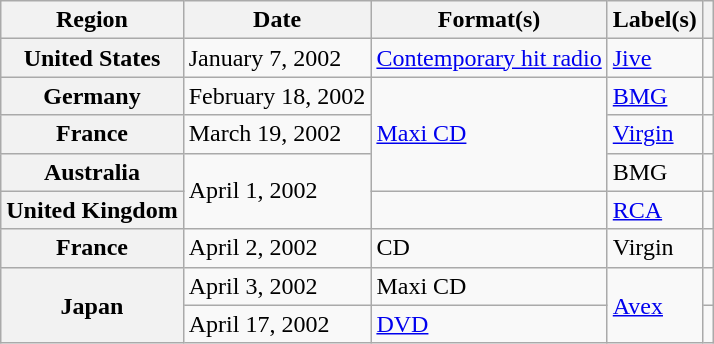<table class="wikitable plainrowheaders">
<tr>
<th scope="col">Region</th>
<th scope="col">Date</th>
<th scope="col">Format(s)</th>
<th scope="col">Label(s)</th>
<th scope="col"></th>
</tr>
<tr>
<th scope="row">United States</th>
<td>January 7, 2002</td>
<td><a href='#'>Contemporary hit radio</a></td>
<td><a href='#'>Jive</a></td>
<td></td>
</tr>
<tr>
<th scope="row">Germany</th>
<td>February 18, 2002</td>
<td rowspan="3"><a href='#'>Maxi CD</a></td>
<td><a href='#'>BMG</a></td>
<td></td>
</tr>
<tr>
<th scope="row">France</th>
<td>March 19, 2002</td>
<td><a href='#'>Virgin</a></td>
<td></td>
</tr>
<tr>
<th scope="row">Australia</th>
<td rowspan="2">April 1, 2002</td>
<td>BMG</td>
<td></td>
</tr>
<tr>
<th scope="row">United Kingdom</th>
<td></td>
<td><a href='#'>RCA</a></td>
<td></td>
</tr>
<tr>
<th scope="row">France</th>
<td>April 2, 2002</td>
<td>CD</td>
<td>Virgin</td>
<td></td>
</tr>
<tr>
<th scope="row" rowspan="2">Japan</th>
<td>April 3, 2002</td>
<td>Maxi CD</td>
<td rowspan="2"><a href='#'>Avex</a></td>
<td></td>
</tr>
<tr>
<td>April 17, 2002</td>
<td><a href='#'>DVD</a></td>
<td></td>
</tr>
</table>
